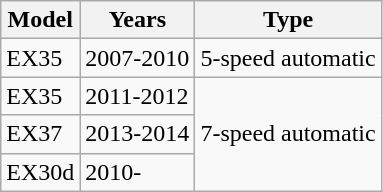<table class="wikitable">
<tr>
<th>Model</th>
<th>Years</th>
<th>Type</th>
</tr>
<tr>
<td>EX35</td>
<td>2007-2010</td>
<td>5-speed automatic</td>
</tr>
<tr>
<td>EX35</td>
<td>2011-2012</td>
<td rowspan="3">7-speed automatic</td>
</tr>
<tr>
<td>EX37</td>
<td>2013-2014</td>
</tr>
<tr>
<td>EX30d</td>
<td>2010-</td>
</tr>
</table>
